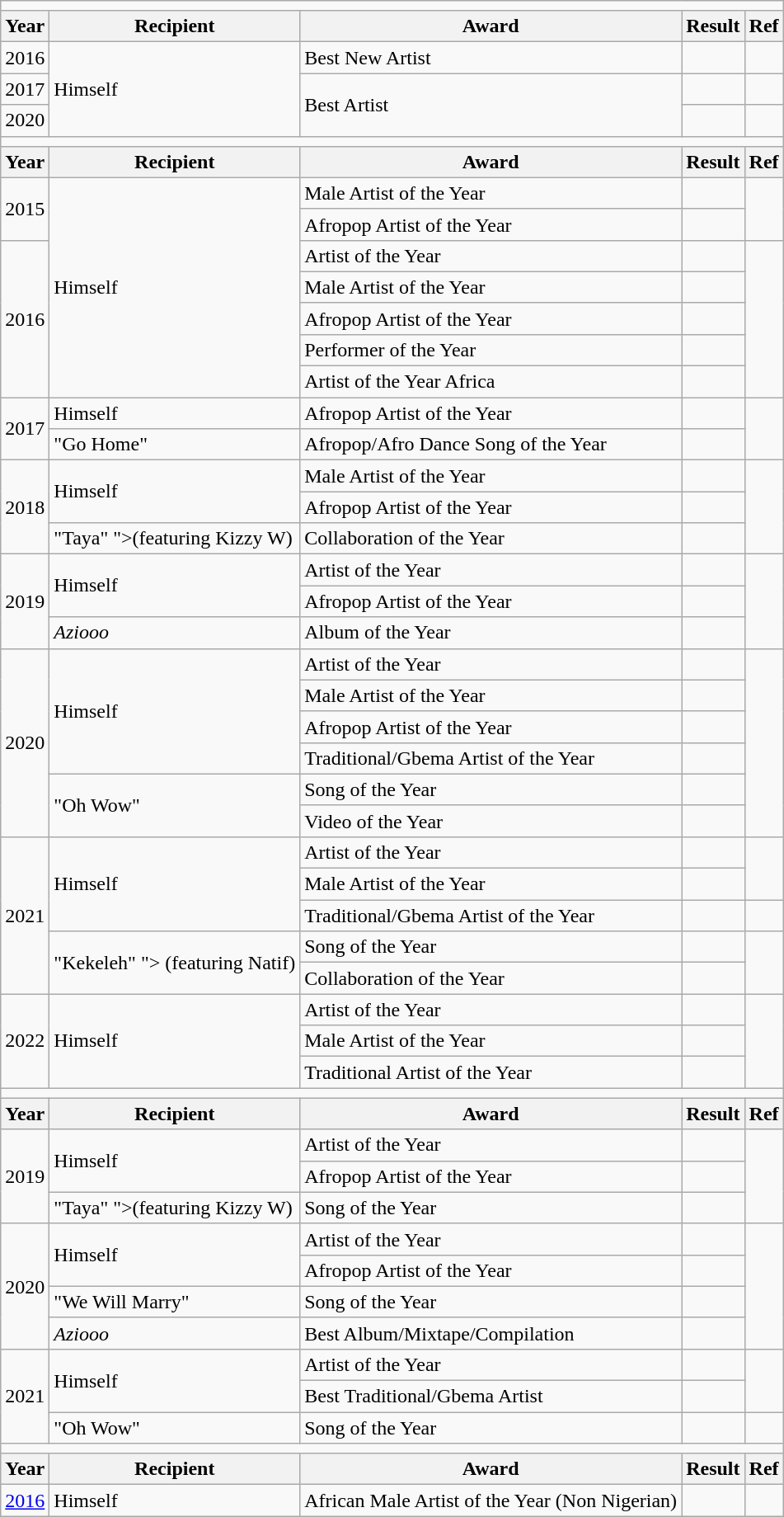<table class ="wikitable">
<tr>
<td colspan="5" style="font-size:110%"></td>
</tr>
<tr>
<th>Year</th>
<th>Recipient</th>
<th>Award</th>
<th>Result</th>
<th>Ref</th>
</tr>
<tr>
<td>2016</td>
<td rowspan="3">Himself</td>
<td>Best New Artist</td>
<td></td>
<td></td>
</tr>
<tr>
<td>2017</td>
<td rowspan="2">Best Artist</td>
<td></td>
<td></td>
</tr>
<tr>
<td>2020</td>
<td></td>
<td></td>
</tr>
<tr>
<td colspan="5" style="font-size:110%"></td>
</tr>
<tr>
<th>Year</th>
<th>Recipient</th>
<th>Award</th>
<th>Result</th>
<th>Ref</th>
</tr>
<tr>
<td rowspan="2">2015</td>
<td rowspan="7">Himself</td>
<td>Male Artist of the Year</td>
<td></td>
<td rowspan="2"></td>
</tr>
<tr>
<td>Afropop Artist of the Year</td>
<td></td>
</tr>
<tr>
<td rowspan="5">2016</td>
<td>Artist of the Year</td>
<td></td>
<td rowspan="5"></td>
</tr>
<tr>
<td>Male Artist of the Year</td>
<td></td>
</tr>
<tr>
<td>Afropop Artist of the Year</td>
<td></td>
</tr>
<tr>
<td>Performer of the Year</td>
<td></td>
</tr>
<tr>
<td>Artist of the Year Africa</td>
<td></td>
</tr>
<tr>
<td rowspan="2">2017</td>
<td>Himself</td>
<td>Afropop Artist of the Year</td>
<td></td>
<td rowspan="2"></td>
</tr>
<tr>
<td>"Go Home"</td>
<td>Afropop/Afro Dance Song of the Year</td>
<td></td>
</tr>
<tr>
<td rowspan="3">2018</td>
<td rowspan="2">Himself</td>
<td>Male Artist of the Year</td>
<td></td>
<td rowspan="3"></td>
</tr>
<tr>
<td>Afropop Artist of the Year</td>
<td></td>
</tr>
<tr>
<td>"Taya" <span>">(featuring Kizzy W)</span></td>
<td>Collaboration of the Year</td>
<td></td>
</tr>
<tr>
<td rowspan="3">2019</td>
<td rowspan="2">Himself</td>
<td>Artist of the Year</td>
<td></td>
<td rowspan="3"></td>
</tr>
<tr>
<td>Afropop Artist of the Year</td>
<td></td>
</tr>
<tr>
<td><em>Aziooo</em></td>
<td>Album of the Year</td>
<td></td>
</tr>
<tr>
<td rowspan="6">2020</td>
<td rowspan="4">Himself</td>
<td>Artist of the Year</td>
<td></td>
<td rowspan="6"></td>
</tr>
<tr>
<td>Male Artist of the Year</td>
<td></td>
</tr>
<tr>
<td>Afropop Artist of the Year</td>
<td></td>
</tr>
<tr>
<td>Traditional/Gbema Artist of the Year</td>
<td></td>
</tr>
<tr>
<td rowspan="2">"Oh Wow"</td>
<td>Song of the Year</td>
<td></td>
</tr>
<tr>
<td>Video of the Year</td>
<td></td>
</tr>
<tr>
<td rowspan="5">2021</td>
<td rowspan="3">Himself</td>
<td>Artist of the Year</td>
<td></td>
<td rowspan="2"></td>
</tr>
<tr>
<td>Male Artist of the Year</td>
<td></td>
</tr>
<tr>
<td>Traditional/Gbema Artist of the Year</td>
<td></td>
<td></td>
</tr>
<tr>
<td rowspan="2">"Kekeleh" <span>"> (featuring Natif)</span></td>
<td>Song of the Year</td>
<td></td>
<td rowspan="2"></td>
</tr>
<tr>
<td>Collaboration of the Year</td>
<td></td>
</tr>
<tr>
<td rowspan="3">2022</td>
<td rowspan="3">Himself</td>
<td>Artist of the Year</td>
<td></td>
<td rowspan="3"></td>
</tr>
<tr>
<td>Male Artist of the Year</td>
<td></td>
</tr>
<tr>
<td>Traditional Artist of the Year</td>
<td></td>
</tr>
<tr>
<td colspan="5" style="font-size:110%"></td>
</tr>
<tr>
<th>Year</th>
<th>Recipient</th>
<th>Award</th>
<th>Result</th>
<th>Ref</th>
</tr>
<tr>
<td rowspan="3">2019</td>
<td rowspan="2">Himself</td>
<td>Artist of the Year</td>
<td></td>
<td rowspan="3"></td>
</tr>
<tr>
<td>Afropop Artist of the Year</td>
<td></td>
</tr>
<tr>
<td>"Taya" <span>">(featuring Kizzy W)</span></td>
<td>Song of the Year</td>
<td></td>
</tr>
<tr>
<td rowspan="4">2020</td>
<td rowspan="2">Himself</td>
<td>Artist of the Year</td>
<td></td>
<td rowspan="4"></td>
</tr>
<tr>
<td>Afropop Artist of the Year</td>
<td></td>
</tr>
<tr>
<td>"We Will Marry"</td>
<td>Song of the Year</td>
<td></td>
</tr>
<tr>
<td><em>Aziooo</em></td>
<td>Best Album/Mixtape/Compilation</td>
<td></td>
</tr>
<tr>
<td rowspan="3">2021</td>
<td rowspan="2">Himself</td>
<td>Artist of the Year</td>
<td></td>
<td rowspan="2"></td>
</tr>
<tr>
<td>Best Traditional/Gbema Artist</td>
<td></td>
</tr>
<tr>
<td>"Oh Wow"</td>
<td>Song of the Year</td>
<td></td>
<td></td>
</tr>
<tr>
<td colspan="5" style="font-size:110%"></td>
</tr>
<tr>
<th>Year</th>
<th>Recipient</th>
<th>Award</th>
<th>Result</th>
<th>Ref</th>
</tr>
<tr>
<td><a href='#'>2016</a></td>
<td>Himself</td>
<td>African Male Artist of the Year (Non Nigerian)</td>
<td></td>
<td></td>
</tr>
</table>
